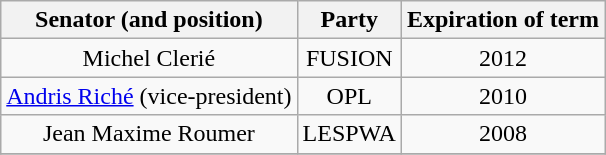<table class="wikitable" style="text-align:center;">
<tr>
<th>Senator (and position)</th>
<th>Party</th>
<th>Expiration of term</th>
</tr>
<tr>
<td>Michel Clerié</td>
<td>FUSION</td>
<td>2012</td>
</tr>
<tr>
<td><a href='#'>Andris Riché</a> (vice-president)</td>
<td>OPL</td>
<td>2010</td>
</tr>
<tr>
<td>Jean Maxime Roumer</td>
<td>LESPWA</td>
<td>2008</td>
</tr>
<tr>
</tr>
</table>
